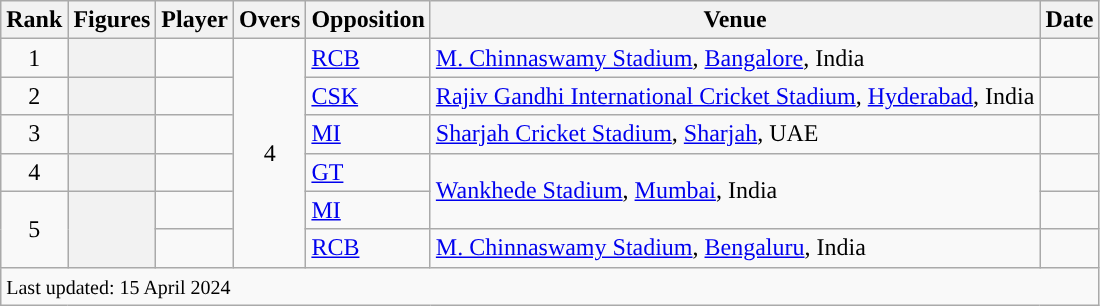<table class="wikitable">
<tr>
<th style="text-align:center;">Rank</th>
<th style="text-align:center;">Figures</th>
<th style="text-align:center;">Player</th>
<th style="text-align:center;">Overs</th>
<th style="text-align:center;">Opposition</th>
<th style="text-align:center;">Venue</th>
<th style="text-align:center;">Date</th>
</tr>
<tr>
<td align=center>1</td>
<th scope=row style=text-align:center;></th>
<td></td>
<td align=center rowspan=6>4</td>
<td><a href='#'>RCB</a></td>
<td><a href='#'>M. Chinnaswamy Stadium</a>, <a href='#'>Bangalore</a>, India</td>
<td></td>
</tr>
<tr>
<td align=center>2</td>
<th scope=row style=text-align:center;></th>
<td></td>
<td><a href='#'>CSK</a></td>
<td><a href='#'>Rajiv Gandhi International Cricket Stadium</a>, <a href='#'>Hyderabad</a>, India</td>
<td></td>
</tr>
<tr>
<td align=center>3</td>
<th scope=row style=text-align:center;></th>
<td></td>
<td><a href='#'>MI</a></td>
<td><a href='#'>Sharjah Cricket Stadium</a>, <a href='#'>Sharjah</a>, UAE</td>
<td></td>
</tr>
<tr>
<td align=center>4</td>
<th scope=row style=text-align:center;></th>
<td></td>
<td><a href='#'>GT</a></td>
<td rowspan=2><a href='#'>Wankhede Stadium</a>, <a href='#'>Mumbai</a>, India</td>
<td></td>
</tr>
<tr>
<td align=center rowspan=2>5</td>
<th scope=row style=text-align:center; rowspan=2></th>
<td></td>
<td><a href='#'>MI</a></td>
<td></td>
</tr>
<tr>
<td></td>
<td><a href='#'>RCB</a></td>
<td><a href='#'>M. Chinnaswamy Stadium</a>, <a href='#'>Bengaluru</a>, India</td>
<td></td>
</tr>
<tr class=sortbottom>
<td colspan=7><small>Last updated: 15 April 2024</small></td>
</tr>
</table>
